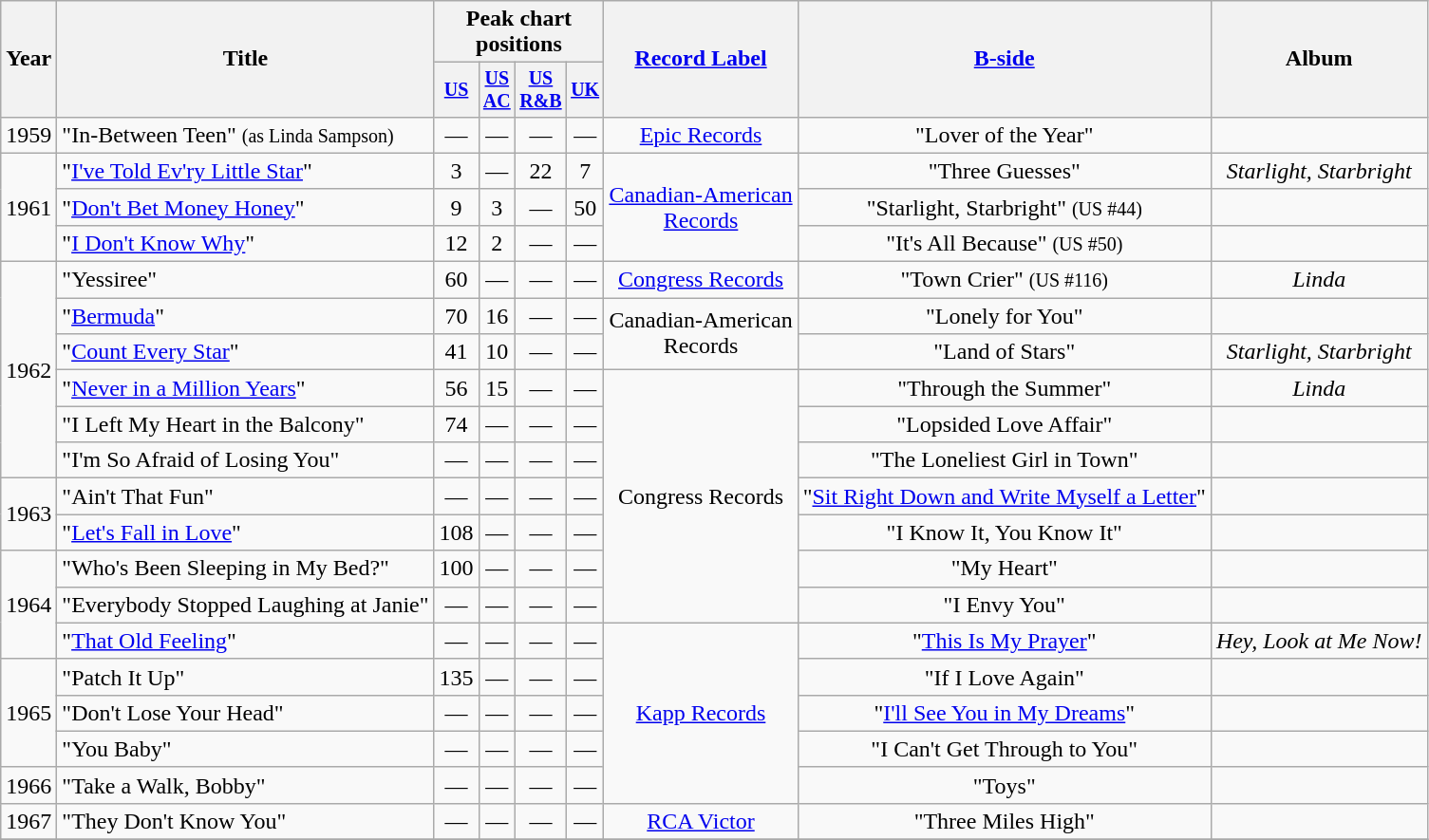<table class="wikitable" style=text-align:center;>
<tr>
<th rowspan="2">Year</th>
<th rowspan="2">Title</th>
<th colspan="4">Peak chart<br>positions</th>
<th rowspan="2"><a href='#'>Record Label</a></th>
<th rowspan="2"><a href='#'>B-side</a></th>
<th rowspan="2">Album</th>
</tr>
<tr style="font-size:smaller;">
<th align=centre><a href='#'>US</a></th>
<th align=centre><a href='#'>US<br>AC</a></th>
<th align=centre><a href='#'>US<br>R&B</a></th>
<th align=centre><a href='#'>UK</a></th>
</tr>
<tr>
<td rowspan="1">1959</td>
<td align=left>"In-Between Teen" <small>(as Linda Sampson)</small></td>
<td>—</td>
<td>—</td>
<td>—</td>
<td>—</td>
<td rowspan="1"><a href='#'>Epic Records</a></td>
<td>"Lover of the Year"</td>
<td rowspan="1"></td>
</tr>
<tr>
<td rowspan="3">1961</td>
<td align=left>"<a href='#'>I've Told Ev'ry Little Star</a>"</td>
<td>3</td>
<td>—</td>
<td>22</td>
<td>7</td>
<td rowspan="3"><a href='#'>Canadian-American<br>Records</a></td>
<td>"Three Guesses"</td>
<td rowspan="1"><em>Starlight, Starbright</em></td>
</tr>
<tr>
<td align=left>"<a href='#'>Don't Bet Money Honey</a>"</td>
<td>9</td>
<td>3</td>
<td>—</td>
<td>50</td>
<td>"Starlight, Starbright" <small>(US #44)</small></td>
<td rowspan="1"></td>
</tr>
<tr>
<td align=left>"<a href='#'>I Don't Know Why</a>"</td>
<td>12</td>
<td>2</td>
<td>—</td>
<td>—</td>
<td>"It's All Because" <small>(US #50)</small></td>
<td rowspan="1"></td>
</tr>
<tr>
<td rowspan="6">1962</td>
<td align=left>"Yessiree"</td>
<td>60</td>
<td>—</td>
<td>—</td>
<td>—</td>
<td rowspan="1"><a href='#'>Congress Records</a></td>
<td>"Town Crier" <small>(US #116)</small></td>
<td rowspan="1"><em>Linda</em></td>
</tr>
<tr>
<td align=left>"<a href='#'>Bermuda</a>"</td>
<td>70</td>
<td>16</td>
<td>—</td>
<td>—</td>
<td rowspan="2">Canadian-American<br>Records</td>
<td>"Lonely for You"</td>
<td rowspan="1"></td>
</tr>
<tr>
<td align=left>"<a href='#'>Count Every Star</a>"</td>
<td>41</td>
<td>10</td>
<td>—</td>
<td>—</td>
<td>"Land of Stars"</td>
<td rowspan="1"><em>Starlight, Starbright</em></td>
</tr>
<tr>
<td align=left>"<a href='#'>Never in a Million Years</a>"</td>
<td>56</td>
<td>15</td>
<td>—</td>
<td>—</td>
<td rowspan="7">Congress Records</td>
<td>"Through the Summer"</td>
<td rowspan="1"><em>Linda</em></td>
</tr>
<tr>
<td align=left>"I Left My Heart in the Balcony"</td>
<td>74</td>
<td>—</td>
<td>—</td>
<td>—</td>
<td>"Lopsided Love Affair"</td>
<td rowspan="1"></td>
</tr>
<tr>
<td align=left>"I'm So Afraid of Losing You"</td>
<td>—</td>
<td>—</td>
<td>—</td>
<td>—</td>
<td>"The Loneliest Girl in Town"</td>
<td rowspan="1"></td>
</tr>
<tr>
<td rowspan="2">1963</td>
<td align=left>"Ain't That Fun"</td>
<td>—</td>
<td>—</td>
<td>—</td>
<td>—</td>
<td>"<a href='#'>Sit Right Down and Write Myself a Letter</a>"</td>
<td rowspan="1"></td>
</tr>
<tr>
<td align=left>"<a href='#'>Let's Fall in Love</a>"</td>
<td>108</td>
<td>—</td>
<td>—</td>
<td>—</td>
<td>"I Know It, You Know It"</td>
<td rowspan="1"></td>
</tr>
<tr>
<td rowspan="3">1964</td>
<td align=left>"Who's Been Sleeping in My Bed?"</td>
<td>100</td>
<td>—</td>
<td>—</td>
<td>—</td>
<td>"My Heart"</td>
<td rowspan="1"></td>
</tr>
<tr>
<td align=left>"Everybody Stopped Laughing at Janie"</td>
<td>—</td>
<td>—</td>
<td>—</td>
<td>—</td>
<td>"I Envy You"</td>
<td rowspan="1"></td>
</tr>
<tr>
<td align=left>"<a href='#'>That Old Feeling</a>"</td>
<td>—</td>
<td>—</td>
<td>—</td>
<td>—</td>
<td rowspan="5"><a href='#'>Kapp Records</a></td>
<td>"<a href='#'>This Is My Prayer</a>"</td>
<td rowspan="1"><em>Hey, Look at Me Now!</em></td>
</tr>
<tr>
<td rowspan="3">1965</td>
<td align=left>"Patch It Up"</td>
<td>135</td>
<td>—</td>
<td>—</td>
<td>—</td>
<td>"If I Love Again"</td>
<td rowspan="1"></td>
</tr>
<tr>
<td align=left>"Don't Lose Your Head"</td>
<td>—</td>
<td>—</td>
<td>—</td>
<td>—</td>
<td>"<a href='#'>I'll See You in My Dreams</a>"</td>
<td rowspan="1"></td>
</tr>
<tr>
<td align=left>"You Baby"</td>
<td>—</td>
<td>—</td>
<td>—</td>
<td>—</td>
<td>"I Can't Get Through to You"</td>
<td rowspan="1"></td>
</tr>
<tr>
<td rowspan="1">1966</td>
<td align=left>"Take a Walk, Bobby"</td>
<td>—</td>
<td>—</td>
<td>—</td>
<td>—</td>
<td>"Toys"</td>
<td rowspan="1"></td>
</tr>
<tr>
<td rowspan="1">1967</td>
<td align=left>"They Don't Know You"</td>
<td>—</td>
<td>—</td>
<td>—</td>
<td>—</td>
<td rowspan="1"><a href='#'>RCA Victor</a></td>
<td>"Three Miles High"</td>
<td rowspan="1"></td>
</tr>
<tr>
</tr>
</table>
